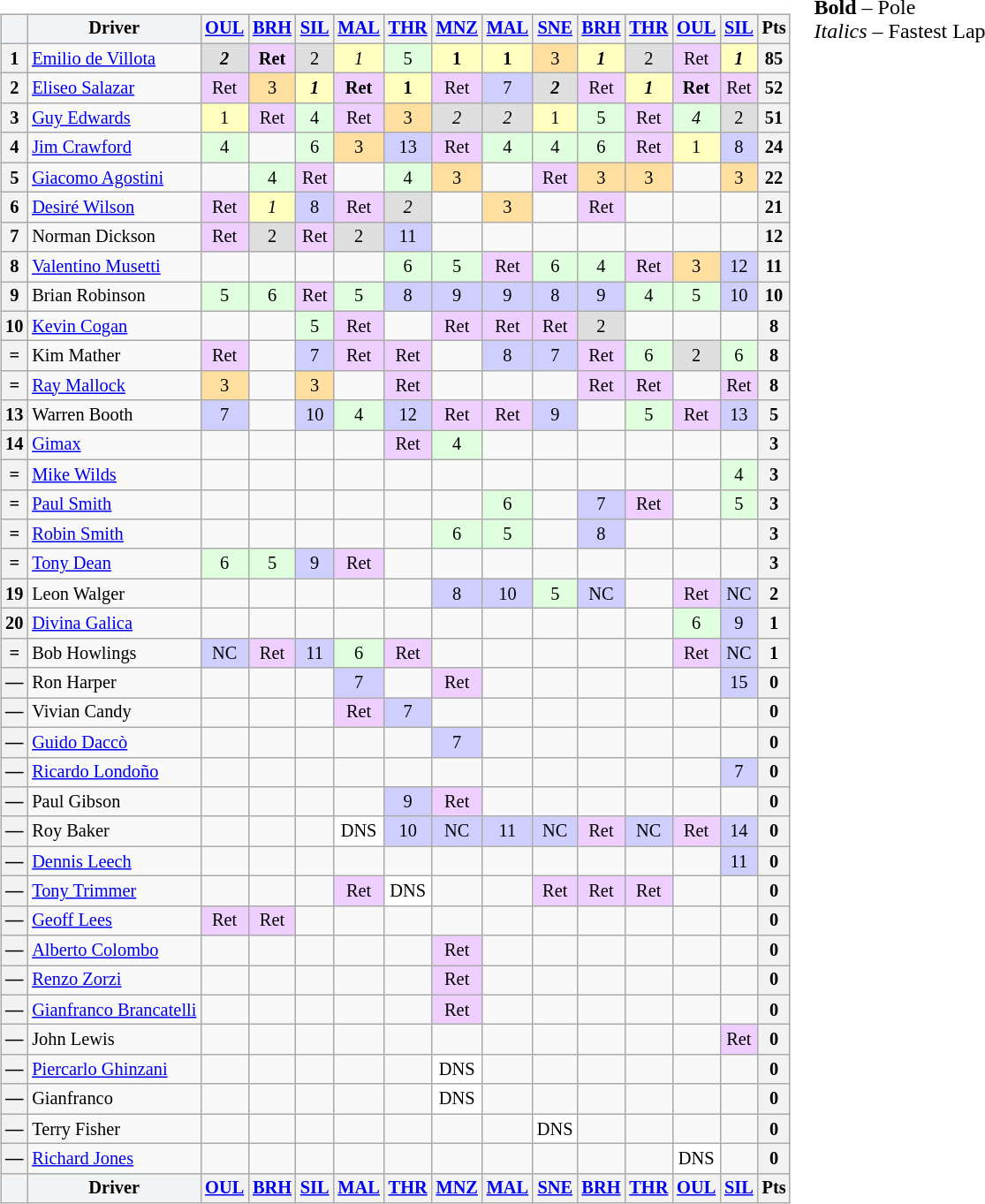<table>
<tr>
<td><br><table class="wikitable" style="font-size: 85%; text-align:center">
<tr valign="top">
<th style="vertical-align:middle; background-color:#f2f3f4"></th>
<th style="vertical-align:middle;background-color:#f2f3f4">Driver</th>
<th><a href='#'>OUL</a><br></th>
<th><a href='#'>BRH</a><br></th>
<th><a href='#'>SIL</a><br></th>
<th><a href='#'>MAL</a><br></th>
<th><a href='#'>THR</a><br></th>
<th><a href='#'>MNZ</a><br></th>
<th><a href='#'>MAL</a><br></th>
<th><a href='#'>SNE</a><br></th>
<th><a href='#'>BRH</a><br></th>
<th><a href='#'>THR</a><br></th>
<th><a href='#'>OUL</a><br></th>
<th><a href='#'>SIL</a><br></th>
<th valign="middle">Pts</th>
</tr>
<tr>
<th>1</th>
<td align="left"> <a href='#'>Emilio de Villota</a></td>
<td style="background:#DFDFDF;"><strong><em>2</em></strong></td>
<td style="background:#EFCFFF;"><strong>Ret</strong></td>
<td style="background:#DFDFDF;">2</td>
<td style="background:#FFFFBF;"><em>1</em></td>
<td style="background:#DFFFDF;">5</td>
<td style="background:#FFFFBF;"><strong>1</strong></td>
<td style="background:#FFFFBF;"><strong>1</strong></td>
<td style="background:#FFDF9F;">3</td>
<td style="background:#FFFFBF;"><strong><em>1</em></strong></td>
<td style="background:#DFDFDF;">2</td>
<td style="background:#EFCFFF;">Ret</td>
<td style="background:#FFFFBF;"><strong><em>1</em></strong></td>
<th>85</th>
</tr>
<tr>
<th>2</th>
<td align="left"> <a href='#'>Eliseo Salazar</a></td>
<td style="background:#EFCFFF;">Ret</td>
<td style="background:#FFDF9F;">3</td>
<td style="background:#FFFFBF;"><strong><em>1</em></strong></td>
<td style="background:#EFCFFF;"><strong>Ret</strong></td>
<td style="background:#FFFFBF;"><strong>1</strong></td>
<td style="background:#EFCFFF;">Ret</td>
<td style="background:#CFCFFF;">7</td>
<td style="background:#DFDFDF;"><strong><em>2</em></strong></td>
<td style="background:#EFCFFF;">Ret</td>
<td style="background:#FFFFBF;"><strong><em>1</em></strong></td>
<td style="background:#EFCFFF;"><strong>Ret</strong></td>
<td style="background:#EFCFFF;">Ret</td>
<th>52</th>
</tr>
<tr>
<th>3</th>
<td align="left"> <a href='#'>Guy Edwards</a></td>
<td style="background:#FFFFBF;">1</td>
<td style="background:#EFCFFF;">Ret</td>
<td style="background:#DFFFDF;">4</td>
<td style="background:#EFCFFF;">Ret</td>
<td style="background:#FFDF9F;">3</td>
<td style="background:#DFDFDF;"><em>2</em></td>
<td style="background:#DFDFDF;"><em>2</em></td>
<td style="background:#FFFFBF;">1</td>
<td style="background:#DFFFDF;">5</td>
<td style="background:#EFCFFF;">Ret</td>
<td style="background:#DFFFDF;"><em>4</em></td>
<td style="background:#DFDFDF;">2</td>
<th>51</th>
</tr>
<tr>
<th>4</th>
<td align="left"> <a href='#'>Jim Crawford</a></td>
<td style="background:#DFFFDF;">4</td>
<td></td>
<td style="background:#DFFFDF;">6</td>
<td style="background:#FFDF9F;">3</td>
<td style="background:#CFCFFF;">13</td>
<td style="background:#EFCFFF;">Ret</td>
<td style="background:#DFFFDF;">4</td>
<td style="background:#DFFFDF;">4</td>
<td style="background:#DFFFDF;">6</td>
<td style="background:#EFCFFF;">Ret</td>
<td style="background:#FFFFBF;">1</td>
<td style="background:#CFCFFF;">8</td>
<th>24</th>
</tr>
<tr>
<th>5</th>
<td align="left"> <a href='#'>Giacomo Agostini</a></td>
<td></td>
<td style="background:#DFFFDF;">4</td>
<td style="background:#EFCFFF;">Ret</td>
<td></td>
<td style="background:#DFFFDF;">4</td>
<td style="background:#FFDF9F;">3</td>
<td></td>
<td style="background:#EFCFFF;">Ret</td>
<td style="background:#FFDF9F;">3</td>
<td style="background:#FFDF9F;">3</td>
<td></td>
<td style="background:#FFDF9F;">3</td>
<th>22</th>
</tr>
<tr>
<th>6</th>
<td align="left"> <a href='#'>Desiré Wilson</a></td>
<td style="background:#EFCFFF;">Ret</td>
<td style="background:#FFFFBF;"><em>1</em></td>
<td style="background:#CFCFFF;">8</td>
<td style="background:#EFCFFF;">Ret</td>
<td style="background:#DFDFDF;"><em>2</em></td>
<td></td>
<td style="background:#FFDF9F;">3</td>
<td></td>
<td style="background:#EFCFFF;">Ret</td>
<td></td>
<td></td>
<td></td>
<th>21</th>
</tr>
<tr>
<th>7</th>
<td align="left"> Norman Dickson</td>
<td style="background:#EFCFFF;">Ret</td>
<td style="background:#DFDFDF;">2</td>
<td style="background:#EFCFFF;">Ret</td>
<td style="background:#DFDFDF;">2</td>
<td style="background:#CFCFFF;">11</td>
<td></td>
<td></td>
<td></td>
<td></td>
<td></td>
<td></td>
<td></td>
<th>12</th>
</tr>
<tr>
<th>8</th>
<td align="left"> <a href='#'>Valentino Musetti</a></td>
<td></td>
<td></td>
<td></td>
<td></td>
<td style="background:#DFFFDF;">6</td>
<td style="background:#DFFFDF;">5</td>
<td style="background:#EFCFFF;">Ret</td>
<td style="background:#DFFFDF;">6</td>
<td style="background:#DFFFDF;">4</td>
<td style="background:#EFCFFF;">Ret</td>
<td style="background:#FFDF9F;">3</td>
<td style="background:#CFCFFF;">12</td>
<th>11</th>
</tr>
<tr>
<th>9</th>
<td align="left"> Brian Robinson</td>
<td style="background:#DFFFDF;">5</td>
<td style="background:#DFFFDF;">6</td>
<td style="background:#EFCFFF;">Ret</td>
<td style="background:#DFFFDF;">5</td>
<td style="background:#CFCFFF;">8</td>
<td style="background:#CFCFFF;">9</td>
<td style="background:#CFCFFF;">9</td>
<td style="background:#CFCFFF;">8</td>
<td style="background:#CFCFFF;">9</td>
<td style="background:#DFFFDF;">4</td>
<td style="background:#DFFFDF;">5</td>
<td style="background:#CFCFFF;">10</td>
<th>10</th>
</tr>
<tr>
<th>10</th>
<td align="left"> <a href='#'>Kevin Cogan</a></td>
<td></td>
<td></td>
<td style="background:#DFFFDF;">5</td>
<td style="background:#EFCFFF;">Ret</td>
<td></td>
<td style="background:#EFCFFF;">Ret</td>
<td style="background:#EFCFFF;">Ret</td>
<td style="background:#EFCFFF;">Ret</td>
<td style="background:#DFDFDF;">2</td>
<td></td>
<td></td>
<td></td>
<th>8</th>
</tr>
<tr>
<th>=</th>
<td align="left"> Kim Mather</td>
<td style="background:#EFCFFF;">Ret</td>
<td></td>
<td style="background:#CFCFFF;">7</td>
<td style="background:#EFCFFF;">Ret</td>
<td style="background:#EFCFFF;">Ret</td>
<td></td>
<td style="background:#CFCFFF;">8</td>
<td style="background:#CFCFFF;">7</td>
<td style="background:#EFCFFF;">Ret</td>
<td style="background:#DFFFDF;">6</td>
<td style="background:#DFDFDF;">2</td>
<td style="background:#DFFFDF;">6</td>
<th>8</th>
</tr>
<tr>
<th>=</th>
<td align="left"> <a href='#'>Ray Mallock</a></td>
<td style="background:#FFDF9F;">3</td>
<td></td>
<td style="background:#FFDF9F;">3</td>
<td></td>
<td style="background:#EFCFFF;">Ret</td>
<td></td>
<td></td>
<td></td>
<td style="background:#EFCFFF;">Ret</td>
<td style="background:#EFCFFF;">Ret</td>
<td></td>
<td style="background:#EFCFFF;">Ret</td>
<th>8</th>
</tr>
<tr>
<th>13</th>
<td align="left"> Warren Booth</td>
<td style="background:#CFCFFF;">7</td>
<td></td>
<td style="background:#CFCFFF;">10</td>
<td style="background:#DFFFDF;">4</td>
<td style="background:#CFCFFF;">12</td>
<td style="background:#EFCFFF;">Ret</td>
<td style="background:#EFCFFF;">Ret</td>
<td style="background:#CFCFFF;">9</td>
<td></td>
<td style="background:#DFFFDF;">5</td>
<td style="background:#EFCFFF;">Ret</td>
<td style="background:#CFCFFF;">13</td>
<th>5</th>
</tr>
<tr>
<th>14</th>
<td align="left"> <a href='#'>Gimax</a></td>
<td></td>
<td></td>
<td></td>
<td></td>
<td style="background:#EFCFFF;">Ret</td>
<td style="background:#DFFFDF;">4</td>
<td></td>
<td></td>
<td></td>
<td></td>
<td></td>
<td></td>
<th>3</th>
</tr>
<tr>
<th>=</th>
<td align="left"> <a href='#'>Mike Wilds</a></td>
<td></td>
<td></td>
<td></td>
<td></td>
<td></td>
<td></td>
<td></td>
<td></td>
<td></td>
<td></td>
<td></td>
<td style="background:#DFFFDF;">4</td>
<th>3</th>
</tr>
<tr>
<th>=</th>
<td align="left"> <a href='#'>Paul Smith</a></td>
<td></td>
<td></td>
<td></td>
<td></td>
<td></td>
<td></td>
<td style="background:#DFFFDF;">6</td>
<td></td>
<td style="background:#CFCFFF;">7</td>
<td style="background:#EFCFFF;">Ret</td>
<td></td>
<td style="background:#DFFFDF;">5</td>
<th>3</th>
</tr>
<tr>
<th>=</th>
<td align="left"> <a href='#'>Robin Smith</a></td>
<td></td>
<td></td>
<td></td>
<td></td>
<td></td>
<td style="background:#DFFFDF;">6</td>
<td style="background:#DFFFDF;">5</td>
<td></td>
<td style="background:#CFCFFF;">8</td>
<td></td>
<td></td>
<td></td>
<th>3</th>
</tr>
<tr>
<th>=</th>
<td align="left"> <a href='#'>Tony Dean</a></td>
<td style="background:#DFFFDF;">6</td>
<td style="background:#DFFFDF;">5</td>
<td style="background:#CFCFFF;">9</td>
<td style="background:#EFCFFF;">Ret</td>
<td></td>
<td></td>
<td></td>
<td></td>
<td></td>
<td></td>
<td></td>
<td></td>
<th>3</th>
</tr>
<tr>
<th>19</th>
<td align="left"> Leon Walger</td>
<td></td>
<td></td>
<td></td>
<td></td>
<td></td>
<td style="background:#CFCFFF;">8</td>
<td style="background:#CFCFFF;">10</td>
<td style="background:#DFFFDF;">5</td>
<td style="background:#CFCFFF;">NC</td>
<td></td>
<td style="background:#EFCFFF;">Ret</td>
<td style="background:#CFCFFF;">NC</td>
<th>2</th>
</tr>
<tr>
<th>20</th>
<td align="left"> <a href='#'>Divina Galica</a></td>
<td></td>
<td></td>
<td></td>
<td></td>
<td></td>
<td></td>
<td></td>
<td></td>
<td></td>
<td></td>
<td style="background:#DFFFDF;">6</td>
<td style="background:#CFCFFF;">9</td>
<th>1</th>
</tr>
<tr>
<th>=</th>
<td align="left"> Bob Howlings</td>
<td style="background:#CFCFFF;">NC</td>
<td style="background:#EFCFFF;">Ret</td>
<td style="background:#CFCFFF;">11</td>
<td style="background:#DFFFDF;">6</td>
<td style="background:#EFCFFF;">Ret</td>
<td></td>
<td></td>
<td></td>
<td></td>
<td></td>
<td style="background:#EFCFFF;">Ret</td>
<td style="background:#CFCFFF;">NC</td>
<th>1</th>
</tr>
<tr>
<th>—</th>
<td align="left"> Ron Harper</td>
<td></td>
<td></td>
<td></td>
<td style="background:#CFCFFF;">7</td>
<td></td>
<td style="background:#EFCFFF;">Ret</td>
<td></td>
<td></td>
<td></td>
<td></td>
<td></td>
<td style="background:#CFCFFF;">15</td>
<th>0</th>
</tr>
<tr>
<th>—</th>
<td align="left"> Vivian Candy</td>
<td></td>
<td></td>
<td></td>
<td style="background:#EFCFFF;">Ret</td>
<td style="background:#CFCFFF;">7</td>
<td></td>
<td></td>
<td></td>
<td></td>
<td></td>
<td></td>
<td></td>
<th>0</th>
</tr>
<tr>
<th>—</th>
<td align="left"> <a href='#'>Guido Daccò</a></td>
<td></td>
<td></td>
<td></td>
<td></td>
<td></td>
<td style="background:#CFCFFF;">7</td>
<td></td>
<td></td>
<td></td>
<td></td>
<td></td>
<td></td>
<th>0</th>
</tr>
<tr>
<th>—</th>
<td align="left"> <a href='#'>Ricardo Londoño</a></td>
<td></td>
<td></td>
<td></td>
<td></td>
<td></td>
<td></td>
<td></td>
<td></td>
<td></td>
<td></td>
<td></td>
<td style="background:#CFCFFF;">7</td>
<th>0</th>
</tr>
<tr>
<th>—</th>
<td align="left"> Paul Gibson</td>
<td></td>
<td></td>
<td></td>
<td></td>
<td style="background:#CFCFFF;">9</td>
<td style="background:#EFCFFF;">Ret</td>
<td></td>
<td></td>
<td></td>
<td></td>
<td></td>
<td></td>
<th>0</th>
</tr>
<tr>
<th>—</th>
<td align="left"> Roy Baker</td>
<td></td>
<td></td>
<td></td>
<td style="background:#FFFFFF;">DNS</td>
<td style="background:#CFCFFF;">10</td>
<td style="background:#CFCFFF;">NC</td>
<td style="background:#CFCFFF;">11</td>
<td style="background:#CFCFFF;">NC</td>
<td style="background:#EFCFFF;">Ret</td>
<td style="background:#CFCFFF;">NC</td>
<td style="background:#EFCFFF;">Ret</td>
<td style="background:#CFCFFF;">14</td>
<th>0</th>
</tr>
<tr>
<th>—</th>
<td align="left"> <a href='#'>Dennis Leech</a></td>
<td></td>
<td></td>
<td></td>
<td></td>
<td></td>
<td></td>
<td></td>
<td></td>
<td></td>
<td></td>
<td></td>
<td style="background:#CFCFFF;">11</td>
<th>0</th>
</tr>
<tr>
<th>—</th>
<td align="left"> <a href='#'>Tony Trimmer</a></td>
<td></td>
<td></td>
<td></td>
<td style="background:#EFCFFF;">Ret</td>
<td style="background:#FFFFFF;">DNS</td>
<td></td>
<td></td>
<td style="background:#EFCFFF;">Ret</td>
<td style="background:#EFCFFF;">Ret</td>
<td style="background:#EFCFFF;">Ret</td>
<td></td>
<td></td>
<th>0</th>
</tr>
<tr>
<th>—</th>
<td align="left"> <a href='#'>Geoff Lees</a></td>
<td style="background:#EFCFFF;">Ret</td>
<td style="background:#EFCFFF;">Ret</td>
<td></td>
<td></td>
<td></td>
<td></td>
<td></td>
<td></td>
<td></td>
<td></td>
<td></td>
<td></td>
<th>0</th>
</tr>
<tr>
<th>—</th>
<td align="left"> <a href='#'>Alberto Colombo</a></td>
<td></td>
<td></td>
<td></td>
<td></td>
<td></td>
<td style="background:#EFCFFF;">Ret</td>
<td></td>
<td></td>
<td></td>
<td></td>
<td></td>
<td></td>
<th>0</th>
</tr>
<tr>
<th>—</th>
<td align="left"> <a href='#'>Renzo Zorzi</a></td>
<td></td>
<td></td>
<td></td>
<td></td>
<td></td>
<td style="background:#EFCFFF;">Ret</td>
<td></td>
<td></td>
<td></td>
<td></td>
<td></td>
<td></td>
<th>0</th>
</tr>
<tr>
<th>—</th>
<td align="left"> <a href='#'>Gianfranco Brancatelli</a></td>
<td></td>
<td></td>
<td></td>
<td></td>
<td></td>
<td style="background:#EFCFFF;">Ret</td>
<td></td>
<td></td>
<td></td>
<td></td>
<td></td>
<td></td>
<th>0</th>
</tr>
<tr>
<th>—</th>
<td align="left"> John Lewis</td>
<td></td>
<td></td>
<td></td>
<td></td>
<td></td>
<td></td>
<td></td>
<td></td>
<td></td>
<td></td>
<td></td>
<td style="background:#EFCFFF;">Ret</td>
<th>0</th>
</tr>
<tr>
<th>—</th>
<td align="left"> <a href='#'>Piercarlo Ghinzani</a></td>
<td></td>
<td></td>
<td></td>
<td></td>
<td></td>
<td style="background:#FFFFFF;">DNS</td>
<td></td>
<td></td>
<td></td>
<td></td>
<td></td>
<td></td>
<th>0</th>
</tr>
<tr>
<th>—</th>
<td align="left"> Gianfranco</td>
<td></td>
<td></td>
<td></td>
<td></td>
<td></td>
<td style="background:#FFFFFF;">DNS</td>
<td></td>
<td></td>
<td></td>
<td></td>
<td></td>
<td></td>
<th>0</th>
</tr>
<tr>
<th>—</th>
<td align="left"> Terry Fisher</td>
<td></td>
<td></td>
<td></td>
<td></td>
<td></td>
<td></td>
<td></td>
<td style="background:#FFFFFF;">DNS</td>
<td></td>
<td></td>
<td></td>
<td></td>
<th>0</th>
</tr>
<tr>
<th>—</th>
<td align="left"> <a href='#'>Richard Jones</a></td>
<td></td>
<td></td>
<td></td>
<td></td>
<td></td>
<td></td>
<td></td>
<td></td>
<td></td>
<td></td>
<td style="background:#FFFFFF;">DNS</td>
<td></td>
<th>0</th>
</tr>
<tr>
<th style="vertical-align:middle; background-color:#f2f3f4"></th>
<th style="vertical-align:middle;background-color:#f2f3f4">Driver</th>
<th><a href='#'>OUL</a><br></th>
<th><a href='#'>BRH</a><br></th>
<th><a href='#'>SIL</a><br></th>
<th><a href='#'>MAL</a><br></th>
<th><a href='#'>THR</a><br></th>
<th><a href='#'>MNZ</a><br></th>
<th><a href='#'>MAL</a><br></th>
<th><a href='#'>SNE</a><br></th>
<th><a href='#'>BRH</a><br></th>
<th><a href='#'>THR</a><br></th>
<th><a href='#'>OUL</a><br></th>
<th><a href='#'>SIL</a><br></th>
<th valign="middle">Pts</th>
</tr>
</table>
</td>
<td valign="top"><br>
<span><strong>Bold</strong> – Pole<br>
<em>Italics</em> – Fastest Lap</span></td>
</tr>
</table>
